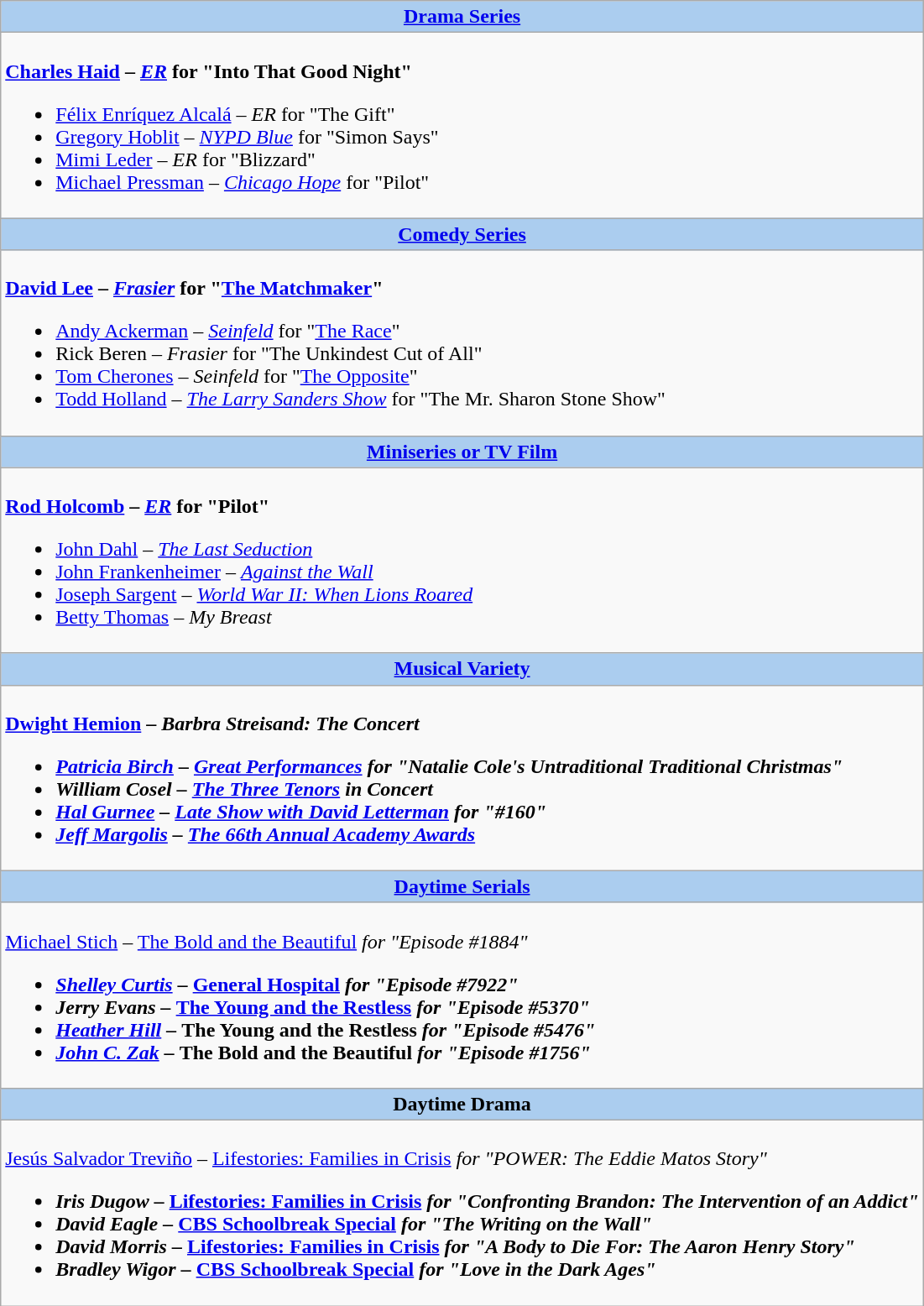<table class=wikitable style="width="100%">
<tr>
<th colspan="2" style="background:#abcdef;"><a href='#'>Drama Series</a></th>
</tr>
<tr>
<td colspan="2" style="vertical-align:top;"><br><strong><a href='#'>Charles Haid</a> – <em><a href='#'>ER</a></em> for "Into That Good Night"</strong><ul><li><a href='#'>Félix Enríquez Alcalá</a> – <em>ER</em> for "The Gift"</li><li><a href='#'>Gregory Hoblit</a> – <em><a href='#'>NYPD Blue</a></em> for "Simon Says"</li><li><a href='#'>Mimi Leder</a> – <em>ER</em> for "Blizzard"</li><li><a href='#'>Michael Pressman</a> – <em><a href='#'>Chicago Hope</a></em> for "Pilot"</li></ul></td>
</tr>
<tr>
<th colspan="2" style="background:#abcdef;"><a href='#'>Comedy Series</a></th>
</tr>
<tr>
<td colspan="2" style="vertical-align:top;"><br><strong><a href='#'>David Lee</a> – <em><a href='#'>Frasier</a></em> for "<a href='#'>The Matchmaker</a>"</strong><ul><li><a href='#'>Andy Ackerman</a> – <em><a href='#'>Seinfeld</a></em> for "<a href='#'>The Race</a>"</li><li>Rick Beren – <em>Frasier</em> for "The Unkindest Cut of All"</li><li><a href='#'>Tom Cherones</a> – <em>Seinfeld</em> for "<a href='#'>The Opposite</a>"</li><li><a href='#'>Todd Holland</a> – <em><a href='#'>The Larry Sanders Show</a></em> for "The Mr. Sharon Stone Show"</li></ul></td>
</tr>
<tr>
<th colspan="2" style="background:#abcdef;"><a href='#'>Miniseries or TV Film</a></th>
</tr>
<tr>
<td colspan="2" style="vertical-align:top;"><br><strong><a href='#'>Rod Holcomb</a> – <em><a href='#'>ER</a></em> for "Pilot"</strong><ul><li><a href='#'>John Dahl</a> – <em><a href='#'>The Last Seduction</a></em></li><li><a href='#'>John Frankenheimer</a> – <em><a href='#'>Against the Wall</a></em></li><li><a href='#'>Joseph Sargent</a> – <em><a href='#'>World War II: When Lions Roared</a></em></li><li><a href='#'>Betty Thomas</a> – <em>My Breast</em></li></ul></td>
</tr>
<tr>
<th colspan="2" style="background:#abcdef;"><a href='#'>Musical Variety</a></th>
</tr>
<tr>
<td colspan="2" style="vertical-align:top;"><br><strong><a href='#'>Dwight Hemion</a> – <em>Barbra Streisand: The Concert<strong><em><ul><li><a href='#'>Patricia Birch</a> – </em><a href='#'>Great Performances</a><em> for "Natalie Cole's Untraditional Traditional Christmas"</li><li>William Cosel – </em><a href='#'>The Three Tenors</a> in Concert<em></li><li><a href='#'>Hal Gurnee</a> – </em><a href='#'>Late Show with David Letterman</a><em> for "#160"</li><li><a href='#'>Jeff Margolis</a> – </em><a href='#'>The 66th Annual Academy Awards</a><em></li></ul></td>
</tr>
<tr>
<th colspan="2" style="background:#abcdef;"><a href='#'>Daytime Serials</a></th>
</tr>
<tr>
<td colspan="2" style="vertical-align:top;"><br></strong><a href='#'>Michael Stich</a> – </em><a href='#'>The Bold and the Beautiful</a><em> for "Episode #1884"<strong><ul><li><a href='#'>Shelley Curtis</a> – </em><a href='#'>General Hospital</a><em> for "Episode #7922"</li><li>Jerry Evans – </em><a href='#'>The Young and the Restless</a><em> for "Episode #5370"</li><li><a href='#'>Heather Hill</a> – </em>The Young and the Restless<em> for "Episode #5476"</li><li><a href='#'>John C. Zak</a> – </em>The Bold and the Beautiful<em> for "Episode #1756"</li></ul></td>
</tr>
<tr>
<th colspan="2" style="background:#abcdef;">Daytime Drama</th>
</tr>
<tr>
<td colspan="2" style="vertical-align:top;"><br></strong><a href='#'>Jesús Salvador Treviño</a> – </em><a href='#'>Lifestories: Families in Crisis</a><em> for "POWER: The Eddie Matos Story"<strong><ul><li>Iris Dugow – </em><a href='#'>Lifestories: Families in Crisis</a><em> for "Confronting Brandon: The Intervention of an Addict"</li><li>David Eagle – </em><a href='#'>CBS Schoolbreak Special</a><em> for "The Writing on the Wall"</li><li>David Morris – </em><a href='#'>Lifestories: Families in Crisis</a><em> for "A Body to Die For: The Aaron Henry Story"</li><li>Bradley Wigor – </em><a href='#'>CBS Schoolbreak Special</a><em> for "Love in the Dark Ages"</li></ul></td>
</tr>
</table>
